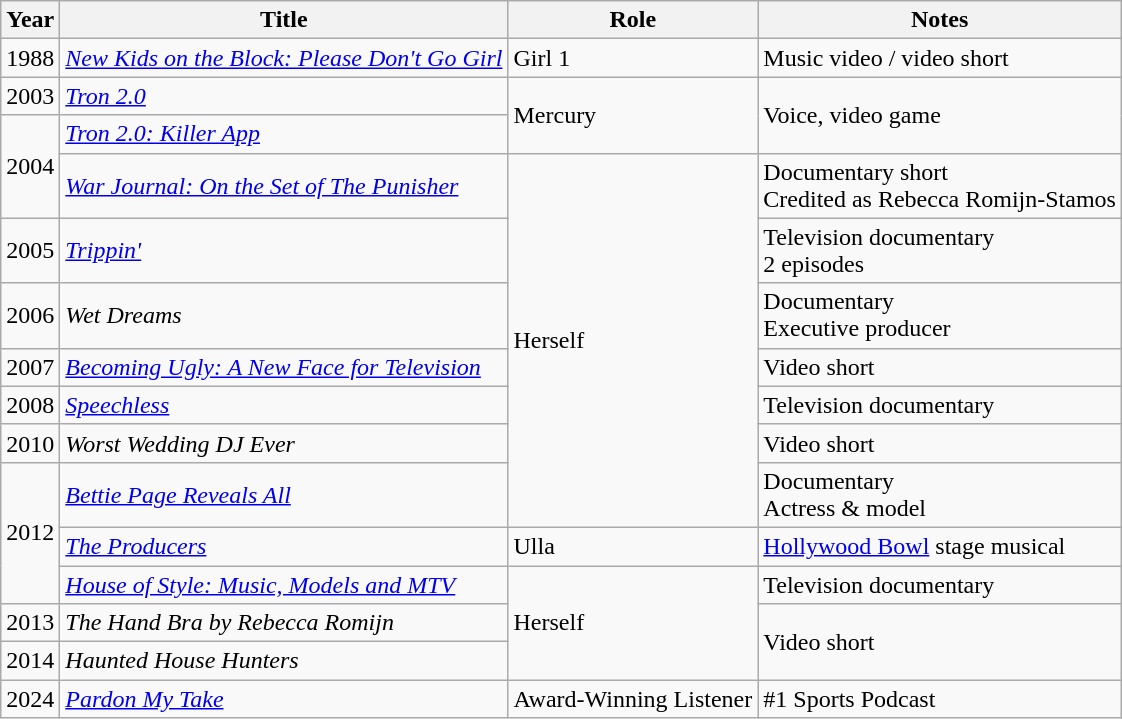<table class="wikitable sortable">
<tr>
<th scope="col">Year</th>
<th scope="col">Title</th>
<th scope="col">Role</th>
<th scope="col" class="unsortable">Notes</th>
</tr>
<tr>
<td>1988</td>
<td><em><a href='#'>New Kids on the Block: Please Don't Go Girl</a></em></td>
<td>Girl 1</td>
<td>Music video / video short</td>
</tr>
<tr>
<td>2003</td>
<td><em><a href='#'>Tron 2.0</a></em></td>
<td rowspan=2>Mercury</td>
<td rowspan=2>Voice, video game</td>
</tr>
<tr>
<td rowspan=2>2004</td>
<td><em><a href='#'>Tron 2.0: Killer App</a></em></td>
</tr>
<tr>
<td><em><a href='#'>War Journal: On the Set of The Punisher</a></em></td>
<td rowspan=7>Herself</td>
<td>Documentary short<br>Credited as Rebecca Romijn-Stamos</td>
</tr>
<tr>
<td>2005</td>
<td><em><a href='#'>Trippin'</a></em></td>
<td>Television documentary<br>2 episodes</td>
</tr>
<tr>
<td>2006</td>
<td><em>Wet Dreams</em></td>
<td>Documentary<br>Executive producer</td>
</tr>
<tr>
<td>2007</td>
<td><em><a href='#'>Becoming Ugly: A New Face for Television</a></em></td>
<td>Video short</td>
</tr>
<tr>
<td>2008</td>
<td><em><a href='#'>Speechless</a></em></td>
<td>Television documentary</td>
</tr>
<tr>
<td>2010</td>
<td><em>Worst Wedding DJ Ever</em></td>
<td>Video short</td>
</tr>
<tr>
<td rowspan=3>2012</td>
<td><em><a href='#'>Bettie Page Reveals All</a></em></td>
<td>Documentary<br>Actress & model</td>
</tr>
<tr>
<td><em><a href='#'>The Producers</a></em></td>
<td>Ulla</td>
<td><a href='#'>Hollywood Bowl</a> stage musical</td>
</tr>
<tr>
<td><em><a href='#'>House of Style: Music, Models and MTV</a></em></td>
<td rowspan=3>Herself</td>
<td>Television documentary</td>
</tr>
<tr>
<td>2013</td>
<td data-sort-value="Hand Bra by Rebecca Romijn, The"><em>The Hand Bra by Rebecca Romijn</em></td>
<td rowspan=2>Video short</td>
</tr>
<tr>
<td>2014</td>
<td><em>Haunted House Hunters</em></td>
</tr>
<tr>
<td>2024</td>
<td><em><a href='#'>Pardon My Take</a></em></td>
<td>Award-Winning Listener</td>
<td>#1 Sports Podcast</td>
</tr>
</table>
